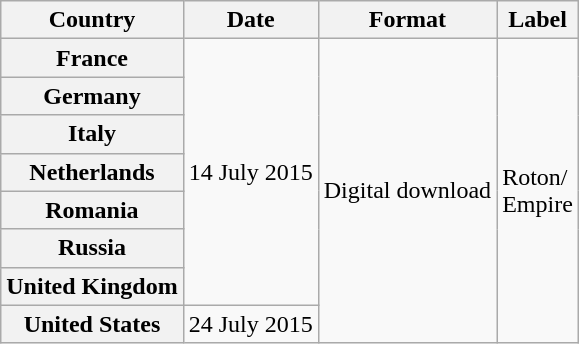<table class="wikitable plainrowheaders">
<tr>
<th>Country</th>
<th>Date</th>
<th>Format</th>
<th>Label</th>
</tr>
<tr>
<th scope="row">France</th>
<td rowspan="7">14 July 2015</td>
<td rowspan="8">Digital download</td>
<td rowspan="8">Roton/<br>Empire</td>
</tr>
<tr>
<th scope="row">Germany</th>
</tr>
<tr>
<th scope="row">Italy</th>
</tr>
<tr>
<th scope="row">Netherlands</th>
</tr>
<tr>
<th scope="row">Romania</th>
</tr>
<tr>
<th scope="row">Russia</th>
</tr>
<tr>
<th scope="row">United Kingdom</th>
</tr>
<tr>
<th scope="row">United States</th>
<td>24 July 2015</td>
</tr>
</table>
